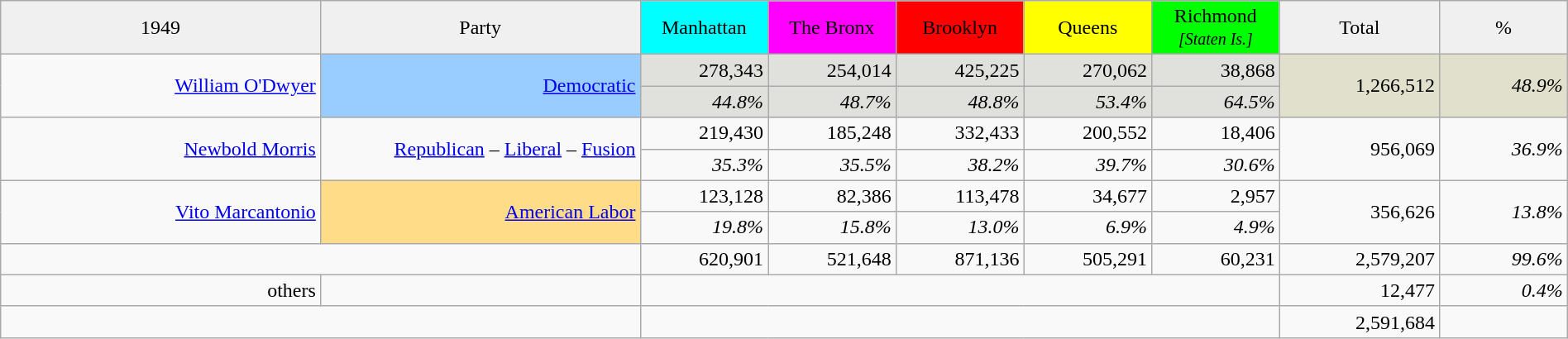<table class="wikitable" style="width:100%; text-align:right;">
<tr style="text-align:center;">
<td style="width:20%; background:#f0f0f0;">1949</td>
<td style="width:20%; background:#f0f0f0;">Party</td>
<td style="width:8%; background:aqua;">Manhattan</td>
<td style="width:8%; background:magenta;">The Bronx</td>
<td style="width:8%; background:red;">Brooklyn</td>
<td style="width:8%; background:yellow;">Queens</td>
<td style="width:8%; background:lime;">Richmond <small><em>[Staten Is.]</em></small></td>
<td style="width:10%; background:#f0f0f0;">Total</td>
<td style="width:8%; background:#f0f0f0;">%</td>
</tr>
<tr>
<td rowspan="2"><a href='#'>William O'Dwyer</a></td>
<td style="background:#9cf;" rowspan="2"><a href='#'>Democratic</a></td>
<td style="background:#e0e0dd;">278,343</td>
<td style="background:#e0e0dd;">254,014</td>
<td style="background:#e0e0dd;">425,225</td>
<td style="background:#e0e0dd;">270,062</td>
<td style="background:#e0e0dd;">38,868</td>
<td style="background:#e0e0cc;" rowspan="2">1,266,512</td>
<td style="background:#e0e0cc;" rowspan="2"><em>48.9%</em></td>
</tr>
<tr style="background:#e0e0dd;">
<td><em>44.8%</em></td>
<td style="background:#e0e0dd;"><em>48.7%</em></td>
<td style="background:#e0e0dd;"><em>48.8%</em></td>
<td style="background:#e0e0dd;"><em>53.4%</em></td>
<td style="background:#e0e0dd;"><em>64.5%</em></td>
</tr>
<tr>
<td rowspan="2"><a href='#'>Newbold Morris</a></td>
<td rowspan="2"><a href='#'>Republican</a> – <a href='#'>Liberal</a> – <a href='#'>Fusion</a></td>
<td>219,430</td>
<td>185,248</td>
<td>332,433</td>
<td>200,552</td>
<td>18,406</td>
<td rowspan="2">956,069</td>
<td rowspan="2"><em>36.9%</em></td>
</tr>
<tr>
<td><em>35.3%</em></td>
<td><em>35.5%</em></td>
<td><em>38.2%</em></td>
<td><em>39.7%</em></td>
<td><em>30.6%</em></td>
</tr>
<tr>
<td rowspan="2"><a href='#'>Vito Marcantonio</a></td>
<td style="background:#ffdd88;" rowspan="2"><a href='#'>American Labor</a></td>
<td>123,128</td>
<td>82,386</td>
<td>113,478</td>
<td>34,677</td>
<td>2,957</td>
<td rowspan="2">356,626</td>
<td rowspan="2"><em>13.8%</em></td>
</tr>
<tr>
<td><em>19.8%</em></td>
<td><em>15.8%</em></td>
<td><em>13.0%</em></td>
<td><em>6.9%</em></td>
<td><em>4.9%</em></td>
</tr>
<tr>
<td colspan="2"></td>
<td>620,901</td>
<td>521,648</td>
<td>871,136</td>
<td>505,291</td>
<td>60,231</td>
<td>2,579,207</td>
<td><em>99.6%</em></td>
</tr>
<tr>
<td>others</td>
<td></td>
<td colspan="5"> </td>
<td>12,477</td>
<td><em>0.4%</em></td>
</tr>
<tr>
<td colspan="2"></td>
<td colspan="5"> </td>
<td>2,591,684</td>
<td></td>
</tr>
</table>
